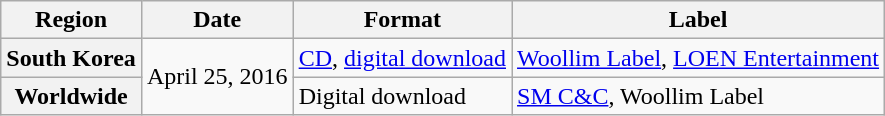<table class="wikitable plainrowheaders">
<tr>
<th scope="col">Region</th>
<th>Date</th>
<th>Format</th>
<th>Label</th>
</tr>
<tr>
<th scope="row">South Korea</th>
<td rowspan="2">April 25, 2016</td>
<td><a href='#'>CD</a>, <a href='#'>digital download</a></td>
<td><a href='#'>Woollim Label</a>, <a href='#'>LOEN Entertainment</a></td>
</tr>
<tr>
<th scope="row">Worldwide</th>
<td>Digital download</td>
<td><a href='#'>SM C&C</a>, Woollim Label</td>
</tr>
</table>
